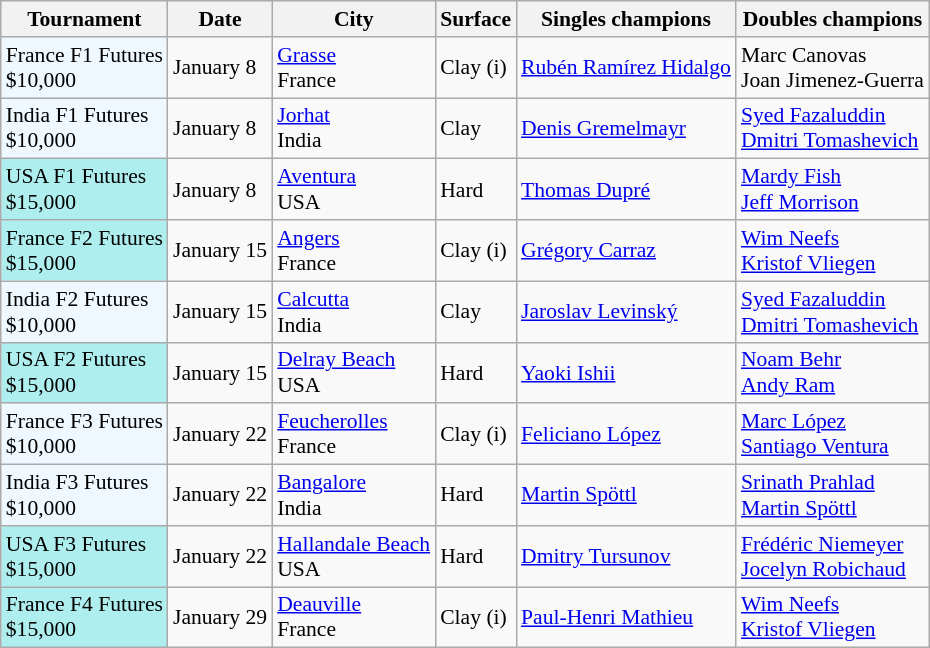<table class="sortable wikitable" style="font-size:90%">
<tr>
<th>Tournament</th>
<th>Date</th>
<th>City</th>
<th>Surface</th>
<th>Singles champions</th>
<th>Doubles champions</th>
</tr>
<tr>
<td style="background:#f0f8ff;">France F1 Futures<br>$10,000</td>
<td>January 8</td>
<td><a href='#'>Grasse</a><br>France</td>
<td>Clay (i)</td>
<td> <a href='#'>Rubén Ramírez Hidalgo</a></td>
<td> Marc Canovas <br> Joan Jimenez-Guerra</td>
</tr>
<tr>
<td style="background:#f0f8ff;">India F1 Futures<br>$10,000</td>
<td>January 8</td>
<td><a href='#'>Jorhat</a><br>India</td>
<td>Clay</td>
<td> <a href='#'>Denis Gremelmayr</a></td>
<td> <a href='#'>Syed Fazaluddin</a> <br> <a href='#'>Dmitri Tomashevich</a></td>
</tr>
<tr>
<td style="background:#afeeee;">USA F1 Futures<br>$15,000</td>
<td>January 8</td>
<td><a href='#'>Aventura</a><br>USA</td>
<td>Hard</td>
<td> <a href='#'>Thomas Dupré</a></td>
<td> <a href='#'>Mardy Fish</a> <br> <a href='#'>Jeff Morrison</a></td>
</tr>
<tr>
<td style="background:#afeeee;">France F2 Futures<br>$15,000</td>
<td>January 15</td>
<td><a href='#'>Angers</a><br>France</td>
<td>Clay (i)</td>
<td> <a href='#'>Grégory Carraz</a></td>
<td> <a href='#'>Wim Neefs</a> <br> <a href='#'>Kristof Vliegen</a></td>
</tr>
<tr>
<td style="background:#f0f8ff;">India F2 Futures<br>$10,000</td>
<td>January 15</td>
<td><a href='#'>Calcutta</a><br>India</td>
<td>Clay</td>
<td> <a href='#'>Jaroslav Levinský</a></td>
<td> <a href='#'>Syed Fazaluddin</a> <br> <a href='#'>Dmitri Tomashevich</a></td>
</tr>
<tr>
<td style="background:#afeeee;">USA F2 Futures<br>$15,000</td>
<td>January 15</td>
<td><a href='#'>Delray Beach</a><br>USA</td>
<td>Hard</td>
<td> <a href='#'>Yaoki Ishii</a></td>
<td> <a href='#'>Noam Behr</a> <br> <a href='#'>Andy Ram</a></td>
</tr>
<tr>
<td style="background:#f0f8ff;">France F3 Futures<br>$10,000</td>
<td>January 22</td>
<td><a href='#'>Feucherolles</a><br>France</td>
<td>Clay (i)</td>
<td> <a href='#'>Feliciano López</a></td>
<td> <a href='#'>Marc López</a> <br> <a href='#'>Santiago Ventura</a></td>
</tr>
<tr>
<td style="background:#f0f8ff;">India F3 Futures<br>$10,000</td>
<td>January 22</td>
<td><a href='#'>Bangalore</a><br>India</td>
<td>Hard</td>
<td> <a href='#'>Martin Spöttl</a></td>
<td> <a href='#'>Srinath Prahlad</a> <br> <a href='#'>Martin Spöttl</a></td>
</tr>
<tr>
<td style="background:#afeeee;">USA F3 Futures<br>$15,000</td>
<td>January 22</td>
<td><a href='#'>Hallandale Beach</a><br>USA</td>
<td>Hard</td>
<td> <a href='#'>Dmitry Tursunov</a></td>
<td> <a href='#'>Frédéric Niemeyer</a> <br> <a href='#'>Jocelyn Robichaud</a></td>
</tr>
<tr>
<td style="background:#afeeee;">France F4 Futures<br>$15,000</td>
<td>January 29</td>
<td><a href='#'>Deauville</a><br>France</td>
<td>Clay (i)</td>
<td> <a href='#'>Paul-Henri Mathieu</a></td>
<td> <a href='#'>Wim Neefs</a> <br> <a href='#'>Kristof Vliegen</a></td>
</tr>
</table>
